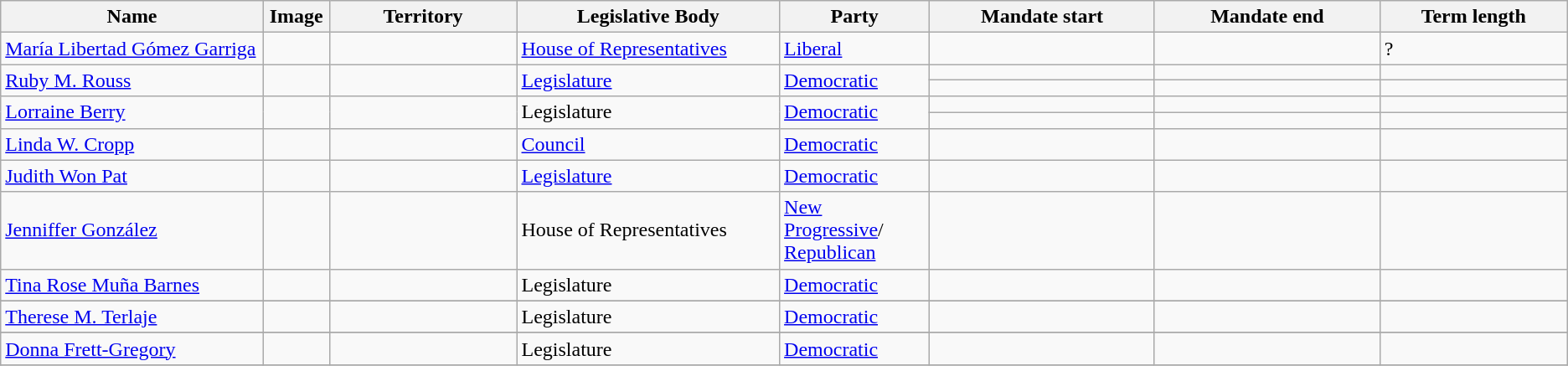<table class="wikitable sortable">
<tr>
<th width="14%">Name</th>
<th width="1%">Image</th>
<th width="10%">Territory</th>
<th width="14%">Legislative Body</th>
<th width="8%">Party</th>
<th width="12%">Mandate start</th>
<th width="12%">Mandate end</th>
<th width="10%">Term length</th>
</tr>
<tr>
<td><a href='#'>María Libertad Gómez Garriga</a></td>
<td></td>
<td></td>
<td><a href='#'>House of Representatives</a></td>
<td><a href='#'>Liberal</a></td>
<td></td>
<td></td>
<td>?</td>
</tr>
<tr>
<td rowspan=2><a href='#'>Ruby M. Rouss</a></td>
<td rowspan=2></td>
<td rowspan=2></td>
<td rowspan=2><a href='#'>Legislature</a></td>
<td rowspan=2 ><a href='#'>Democratic</a></td>
<td></td>
<td></td>
<td></td>
</tr>
<tr>
<td></td>
<td></td>
<td></td>
</tr>
<tr>
<td rowspan=2><a href='#'>Lorraine Berry</a></td>
<td rowspan=2></td>
<td rowspan=2></td>
<td rowspan=2>Legislature</td>
<td rowspan=2 ><a href='#'>Democratic</a></td>
<td></td>
<td></td>
<td></td>
</tr>
<tr>
<td></td>
<td></td>
<td></td>
</tr>
<tr>
<td><a href='#'>Linda W. Cropp</a></td>
<td></td>
<td></td>
<td><a href='#'>Council</a></td>
<td><a href='#'>Democratic</a></td>
<td></td>
<td></td>
<td></td>
</tr>
<tr>
<td><a href='#'>Judith Won Pat</a></td>
<td></td>
<td></td>
<td><a href='#'>Legislature</a></td>
<td><a href='#'>Democratic</a></td>
<td></td>
<td></td>
<td></td>
</tr>
<tr>
<td><a href='#'>Jenniffer González</a></td>
<td></td>
<td></td>
<td>House of Representatives</td>
<td><a href='#'>New Progressive</a>/ <a href='#'>Republican</a></td>
<td></td>
<td></td>
<td></td>
</tr>
<tr>
<td><a href='#'>Tina Rose Muña Barnes</a></td>
<td></td>
<td></td>
<td>Legislature</td>
<td><a href='#'>Democratic</a></td>
<td></td>
<td></td>
<td></td>
</tr>
<tr>
</tr>
<tr>
<td><a href='#'>Therese M. Terlaje</a></td>
<td></td>
<td></td>
<td>Legislature</td>
<td><a href='#'>Democratic</a></td>
<td></td>
<td></td>
<td></td>
</tr>
<tr>
</tr>
<tr>
<td><a href='#'>Donna Frett-Gregory</a></td>
<td></td>
<td></td>
<td>Legislature</td>
<td><a href='#'>Democratic</a></td>
<td></td>
<td></td>
<td></td>
</tr>
<tr>
</tr>
</table>
